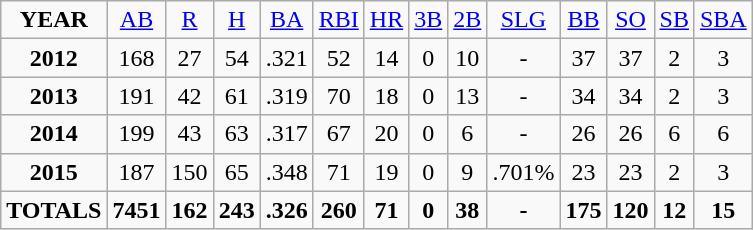<table class="sortable wikitable" style="text-align:center;">
<tr>
<td><strong>YEAR</strong></td>
<td><a href='#'>AB</a></td>
<td><a href='#'>R</a></td>
<td><a href='#'>H</a></td>
<td><a href='#'>BA</a></td>
<td><a href='#'>RBI</a></td>
<td><a href='#'>HR</a></td>
<td><a href='#'>3B</a></td>
<td><a href='#'>2B</a></td>
<td><a href='#'>SLG</a></td>
<td><a href='#'>BB</a></td>
<td><a href='#'>SO</a></td>
<td><a href='#'>SB</a></td>
<td><a href='#'>SBA</a></td>
</tr>
<tr>
<td><strong>2012</strong></td>
<td>168</td>
<td>27</td>
<td>54</td>
<td>.321</td>
<td>52</td>
<td>14</td>
<td>0</td>
<td>10</td>
<td>-</td>
<td>37</td>
<td>37</td>
<td>2</td>
<td>3</td>
</tr>
<tr>
<td><strong>2013</strong></td>
<td>191</td>
<td>42</td>
<td>61</td>
<td>.319</td>
<td>70</td>
<td>18</td>
<td>0</td>
<td>13</td>
<td>-</td>
<td>34</td>
<td>34</td>
<td>2</td>
<td>3</td>
</tr>
<tr>
<td><strong>2014</strong></td>
<td>199</td>
<td>43</td>
<td>63</td>
<td>.317</td>
<td>67</td>
<td>20</td>
<td>0</td>
<td>6</td>
<td>-</td>
<td>26</td>
<td>26</td>
<td>6</td>
<td>6</td>
</tr>
<tr>
<td><strong>2015</strong></td>
<td>187</td>
<td>150</td>
<td>65</td>
<td>.348</td>
<td>71</td>
<td>19</td>
<td>0</td>
<td>9</td>
<td>.701%</td>
<td>23</td>
<td>23</td>
<td>2</td>
<td>3</td>
</tr>
<tr>
<td><strong>TOTALS</strong></td>
<td><strong>7451</strong></td>
<td><strong>162</strong></td>
<td><strong>243</strong></td>
<td><strong>.326</strong></td>
<td><strong>260</strong></td>
<td><strong>71</strong></td>
<td><strong>0</strong></td>
<td><strong>38</strong></td>
<td><strong>-</strong></td>
<td><strong>175</strong></td>
<td><strong>120</strong></td>
<td><strong>12</strong></td>
<td><strong>15</strong></td>
</tr>
</table>
